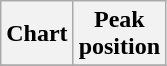<table class="wikitable sortable plainrowheaders" style="text-align:center">
<tr>
<th scope="col">Chart</th>
<th scope="col">Peak<br>position</th>
</tr>
<tr>
</tr>
</table>
